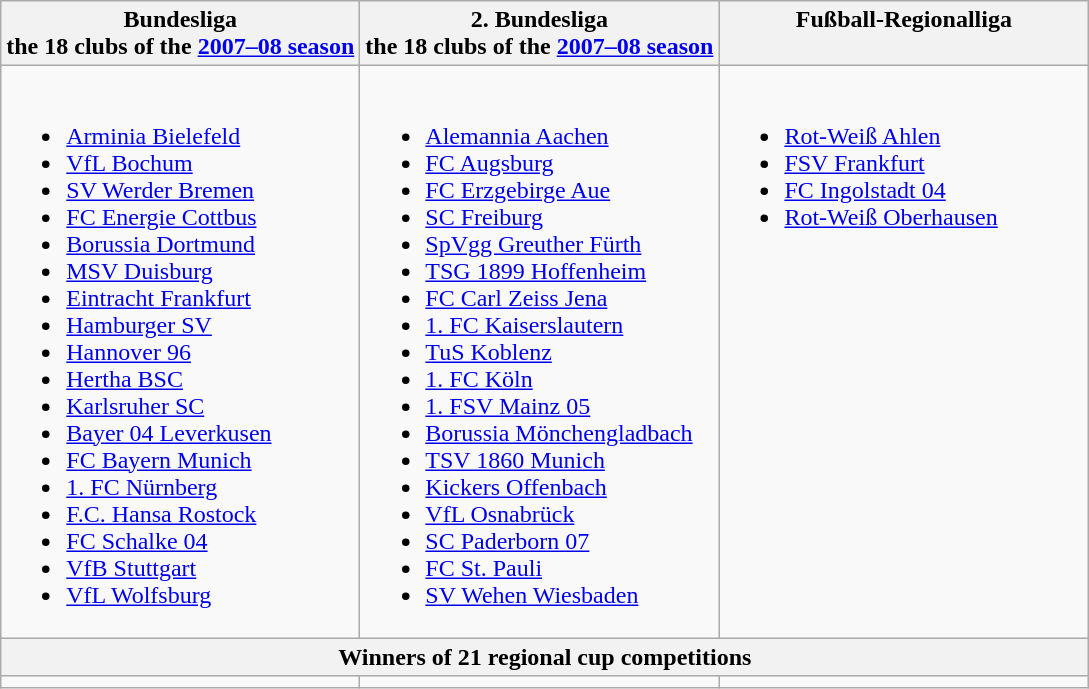<table class="wikitable">
<tr style="vertical-align: top;">
<th style="width: 33%;">Bundesliga<br><span>the 18 clubs of the <a href='#'>2007–08 season</a></span></th>
<th style="width: 33%;">2. Bundesliga<br><span>the 18 clubs of the <a href='#'>2007–08 season</a></span></th>
<th style="width: 34%;">Fußball-Regionalliga<br><span></span></th>
</tr>
<tr style="vertical-align: top;">
<td><br><ul><li><a href='#'>Arminia Bielefeld</a></li><li><a href='#'>VfL Bochum</a></li><li><a href='#'>SV Werder Bremen</a></li><li><a href='#'>FC Energie Cottbus</a></li><li><a href='#'>Borussia Dortmund</a></li><li><a href='#'>MSV Duisburg</a></li><li><a href='#'>Eintracht Frankfurt</a></li><li><a href='#'>Hamburger SV</a></li><li><a href='#'>Hannover 96</a></li><li><a href='#'>Hertha BSC</a></li><li><a href='#'>Karlsruher SC</a></li><li><a href='#'>Bayer 04 Leverkusen</a></li><li><a href='#'>FC Bayern Munich</a></li><li><a href='#'>1. FC Nürnberg</a></li><li><a href='#'>F.C. Hansa Rostock</a></li><li><a href='#'>FC Schalke 04</a></li><li><a href='#'>VfB Stuttgart</a></li><li><a href='#'>VfL Wolfsburg</a></li></ul></td>
<td><br><ul><li><a href='#'>Alemannia Aachen</a></li><li><a href='#'>FC Augsburg</a></li><li><a href='#'>FC Erzgebirge Aue</a></li><li><a href='#'>SC Freiburg</a></li><li><a href='#'>SpVgg Greuther Fürth</a></li><li><a href='#'>TSG 1899 Hoffenheim</a></li><li><a href='#'>FC Carl Zeiss Jena</a></li><li><a href='#'>1. FC Kaiserslautern</a></li><li><a href='#'>TuS Koblenz</a></li><li><a href='#'>1. FC Köln</a></li><li><a href='#'>1. FSV Mainz 05</a></li><li><a href='#'>Borussia Mönchengladbach</a></li><li><a href='#'>TSV 1860 Munich</a></li><li><a href='#'>Kickers Offenbach</a></li><li><a href='#'>VfL Osnabrück</a></li><li><a href='#'>SC Paderborn 07</a></li><li><a href='#'>FC St. Pauli</a></li><li><a href='#'>SV Wehen Wiesbaden</a></li></ul></td>
<td><br><ul><li><a href='#'>Rot-Weiß Ahlen</a></li><li><a href='#'>FSV Frankfurt</a></li><li><a href='#'>FC Ingolstadt 04</a></li><li><a href='#'>Rot-Weiß Oberhausen</a></li></ul></td>
</tr>
<tr>
<th colspan="3">Winners of 21 regional cup competitions</th>
</tr>
<tr style="vertical-align: top;">
<td></td>
<td></td>
<td></td>
</tr>
</table>
